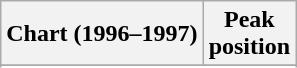<table class="wikitable sortable">
<tr>
<th align="left">Chart (1996–1997)</th>
<th align="center">Peak<br>position</th>
</tr>
<tr>
</tr>
<tr>
</tr>
</table>
